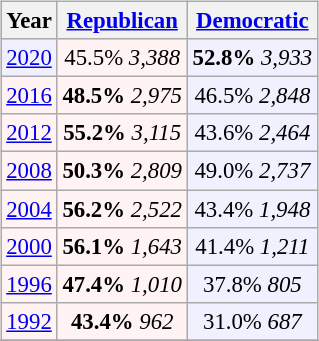<table class="wikitable" style="float:right; font-size:95%;">
<tr bgcolor=lightgrey>
<th>Year</th>
<th><a href='#'>Republican</a></th>
<th><a href='#'>Democratic</a></th>
</tr>
<tr>
<td align="center" bgcolor="#f0f0ff"><a href='#'>2020</a></td>
<td align="center" bgcolor="#fff3f3">45.5% <em>3,388</em></td>
<td align="center" bgcolor="#f0f0ff"><strong>52.8%</strong> <em>3,933</em></td>
</tr>
<tr>
<td align="center" bgcolor="#fff3f3"><a href='#'>2016</a></td>
<td align="center" bgcolor="#fff3f3"><strong>48.5%</strong> <em>2,975</em></td>
<td align="center" bgcolor="#f0f0ff">46.5% <em>2,848</em></td>
</tr>
<tr>
<td align="center" bgcolor="#fff3f3"><a href='#'>2012</a></td>
<td align="center" bgcolor="#fff3f3"><strong>55.2%</strong> <em>3,115</em></td>
<td align="center" bgcolor="#f0f0ff">43.6% <em>2,464</em></td>
</tr>
<tr>
<td align="center" bgcolor="#fff3f3"><a href='#'>2008</a></td>
<td align="center" bgcolor="#fff3f3"><strong>50.3%</strong> <em>2,809</em></td>
<td align="center" bgcolor="#f0f0ff">49.0% <em>2,737</em></td>
</tr>
<tr>
<td align="center" bgcolor="#fff3f3"><a href='#'>2004</a></td>
<td align="center" bgcolor="#fff3f3"><strong>56.2%</strong> <em>2,522</em></td>
<td align="center" bgcolor="#f0f0ff">43.4% <em>1,948</em></td>
</tr>
<tr>
<td align="center" bgcolor="#fff3f3"><a href='#'>2000</a></td>
<td align="center" bgcolor="#fff3f3"><strong>56.1%</strong> <em>1,643</em></td>
<td align="center" bgcolor="#f0f0ff">41.4% <em>1,211</em></td>
</tr>
<tr>
<td align="center" bgcolor="#fff3f3"><a href='#'>1996</a></td>
<td align="center" bgcolor="#fff3f3"><strong>47.4%</strong> <em>1,010</em></td>
<td align="center" bgcolor="#f0f0ff">37.8% <em>805</em></td>
</tr>
<tr>
<td align="center" bgcolor="#fff3f3"><a href='#'>1992</a></td>
<td align="center" bgcolor="#fff3f3"><strong>43.4%</strong> <em>962</em></td>
<td align="center" bgcolor="#f0f0ff">31.0% <em>687</em></td>
</tr>
<tr>
</tr>
</table>
